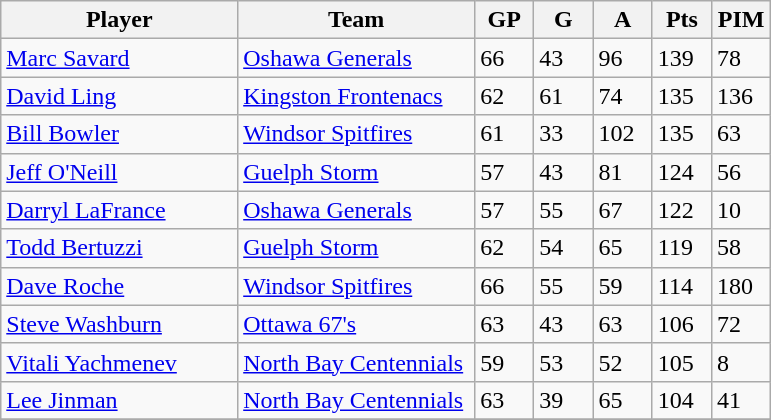<table class="wikitable">
<tr>
<th bgcolor="#DDDDFF" width="30%">Player</th>
<th bgcolor="#DDDDFF" width="30%">Team</th>
<th bgcolor="#DDDDFF" width="7.5%">GP</th>
<th bgcolor="#DDDDFF" width="7.5%">G</th>
<th bgcolor="#DDDDFF" width="7.5%">A</th>
<th bgcolor="#DDDDFF" width="7.5%">Pts</th>
<th bgcolor="#DDDDFF" width="7.5%">PIM</th>
</tr>
<tr>
<td><a href='#'>Marc Savard</a></td>
<td><a href='#'>Oshawa Generals</a></td>
<td>66</td>
<td>43</td>
<td>96</td>
<td>139</td>
<td>78</td>
</tr>
<tr>
<td><a href='#'>David Ling</a></td>
<td><a href='#'>Kingston Frontenacs</a></td>
<td>62</td>
<td>61</td>
<td>74</td>
<td>135</td>
<td>136</td>
</tr>
<tr>
<td><a href='#'>Bill Bowler</a></td>
<td><a href='#'>Windsor Spitfires</a></td>
<td>61</td>
<td>33</td>
<td>102</td>
<td>135</td>
<td>63</td>
</tr>
<tr>
<td><a href='#'>Jeff O'Neill</a></td>
<td><a href='#'>Guelph Storm</a></td>
<td>57</td>
<td>43</td>
<td>81</td>
<td>124</td>
<td>56</td>
</tr>
<tr>
<td><a href='#'>Darryl LaFrance</a></td>
<td><a href='#'>Oshawa Generals</a></td>
<td>57</td>
<td>55</td>
<td>67</td>
<td>122</td>
<td>10</td>
</tr>
<tr>
<td><a href='#'>Todd Bertuzzi</a></td>
<td><a href='#'>Guelph Storm</a></td>
<td>62</td>
<td>54</td>
<td>65</td>
<td>119</td>
<td>58</td>
</tr>
<tr>
<td><a href='#'>Dave Roche</a></td>
<td><a href='#'>Windsor Spitfires</a></td>
<td>66</td>
<td>55</td>
<td>59</td>
<td>114</td>
<td>180</td>
</tr>
<tr>
<td><a href='#'>Steve Washburn</a></td>
<td><a href='#'>Ottawa 67's</a></td>
<td>63</td>
<td>43</td>
<td>63</td>
<td>106</td>
<td>72</td>
</tr>
<tr>
<td><a href='#'>Vitali Yachmenev</a></td>
<td><a href='#'>North Bay Centennials</a></td>
<td>59</td>
<td>53</td>
<td>52</td>
<td>105</td>
<td>8</td>
</tr>
<tr>
<td><a href='#'>Lee Jinman</a></td>
<td><a href='#'>North Bay Centennials</a></td>
<td>63</td>
<td>39</td>
<td>65</td>
<td>104</td>
<td>41</td>
</tr>
<tr>
</tr>
</table>
